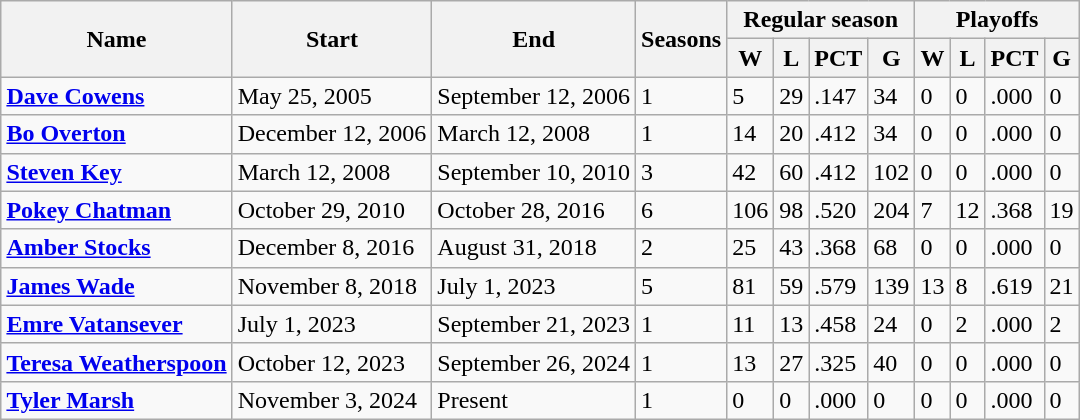<table class="wikitable" style="margin:0.2em auto;">
<tr>
<th rowspan="2">Name</th>
<th rowspan="2">Start</th>
<th rowspan="2">End</th>
<th rowspan="2">Seasons</th>
<th colspan="4">Regular season</th>
<th colspan="4">Playoffs</th>
</tr>
<tr>
<th>W</th>
<th>L</th>
<th>PCT</th>
<th>G</th>
<th>W</th>
<th>L</th>
<th>PCT</th>
<th>G</th>
</tr>
<tr>
<td><strong><a href='#'>Dave Cowens</a></strong></td>
<td>May 25, 2005</td>
<td>September 12, 2006</td>
<td>1</td>
<td>5</td>
<td>29</td>
<td>.147</td>
<td>34</td>
<td>0</td>
<td>0</td>
<td>.000</td>
<td>0</td>
</tr>
<tr>
<td><strong><a href='#'>Bo Overton</a></strong></td>
<td>December 12, 2006</td>
<td>March 12, 2008</td>
<td>1</td>
<td>14</td>
<td>20</td>
<td>.412</td>
<td>34</td>
<td>0</td>
<td>0</td>
<td>.000</td>
<td>0</td>
</tr>
<tr>
<td><strong><a href='#'>Steven Key</a></strong></td>
<td>March 12, 2008</td>
<td>September 10, 2010</td>
<td>3</td>
<td>42</td>
<td>60</td>
<td>.412</td>
<td>102</td>
<td>0</td>
<td>0</td>
<td>.000</td>
<td>0</td>
</tr>
<tr>
<td><strong><a href='#'>Pokey Chatman</a></strong></td>
<td>October 29, 2010</td>
<td>October 28, 2016</td>
<td>6</td>
<td>106</td>
<td>98</td>
<td>.520</td>
<td>204</td>
<td>7</td>
<td>12</td>
<td>.368</td>
<td>19</td>
</tr>
<tr>
<td><strong><a href='#'>Amber Stocks</a></strong></td>
<td>December 8, 2016</td>
<td>August 31, 2018</td>
<td>2</td>
<td>25</td>
<td>43</td>
<td>.368</td>
<td>68</td>
<td>0</td>
<td>0</td>
<td>.000</td>
<td>0</td>
</tr>
<tr>
<td><strong><a href='#'>James Wade</a></strong></td>
<td>November 8, 2018</td>
<td>July 1, 2023</td>
<td>5</td>
<td>81</td>
<td>59</td>
<td>.579</td>
<td>139</td>
<td>13</td>
<td>8</td>
<td>.619</td>
<td>21</td>
</tr>
<tr>
<td><strong><a href='#'>Emre Vatansever</a></strong></td>
<td>July 1, 2023</td>
<td>September 21, 2023</td>
<td>1</td>
<td>11</td>
<td>13</td>
<td>.458</td>
<td>24</td>
<td>0</td>
<td>2</td>
<td>.000</td>
<td>2</td>
</tr>
<tr>
<td><strong><a href='#'>Teresa Weatherspoon</a></strong></td>
<td>October 12, 2023</td>
<td>September 26, 2024</td>
<td>1</td>
<td>13</td>
<td>27</td>
<td>.325</td>
<td>40</td>
<td>0</td>
<td>0</td>
<td>.000</td>
<td>0</td>
</tr>
<tr>
<td><strong><a href='#'>Tyler Marsh</a></strong></td>
<td>November 3, 2024</td>
<td>Present</td>
<td>1</td>
<td>0</td>
<td>0</td>
<td>.000</td>
<td>0</td>
<td>0</td>
<td>0</td>
<td>.000</td>
<td>0</td>
</tr>
</table>
